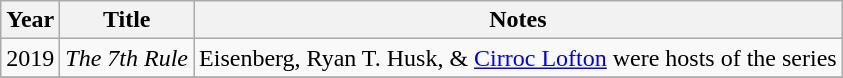<table class="wikitable">
<tr>
<th>Year</th>
<th>Title</th>
<th>Notes</th>
</tr>
<tr>
<td>2019</td>
<td><em>The 7th Rule</em></td>
<td>Eisenberg, Ryan T. Husk, & <a href='#'>Cirroc Lofton</a> were hosts of the series</td>
</tr>
<tr>
</tr>
</table>
